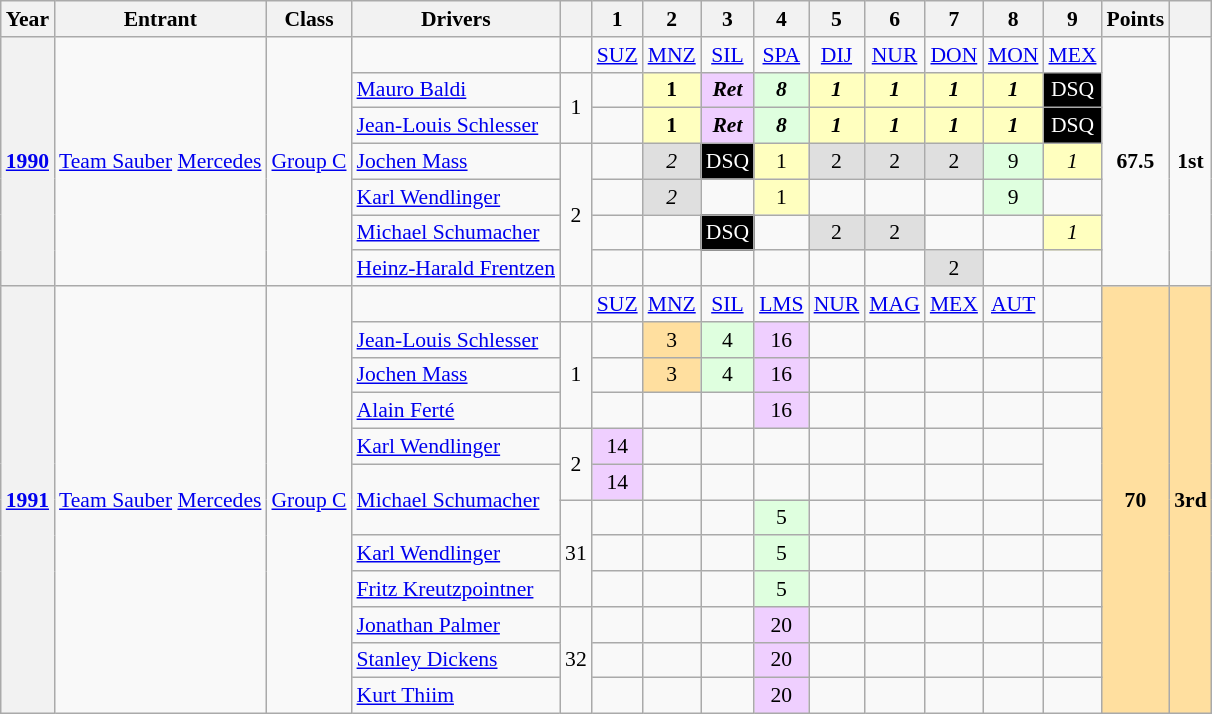<table class="wikitable" style="text-align:center; font-size:90%">
<tr>
<th>Year</th>
<th>Entrant</th>
<th>Class</th>
<th>Drivers</th>
<th></th>
<th>1</th>
<th>2</th>
<th>3</th>
<th>4</th>
<th>5</th>
<th>6</th>
<th>7</th>
<th>8</th>
<th>9</th>
<th>Points</th>
<th></th>
</tr>
<tr>
<th rowspan="7"><a href='#'>1990</a></th>
<td rowspan="7"  style="text-align:left; border-left:0;"><a href='#'>Team Sauber</a> <a href='#'>Mercedes</a></td>
<td rowspan="7"><a href='#'>Group C</a></td>
<td></td>
<td></td>
<td><a href='#'>SUZ</a></td>
<td><a href='#'>MNZ</a></td>
<td><a href='#'>SIL</a></td>
<td><a href='#'>SPA</a></td>
<td><a href='#'>DIJ</a></td>
<td><a href='#'>NUR</a></td>
<td><a href='#'>DON</a></td>
<td><a href='#'>MON</a></td>
<td><a href='#'>MEX</a></td>
<td rowspan="7" style=" style="background:#FFFFBF;"><strong>67.5</strong> </td>
<td rowspan="7" style=" style="background:#FFFFBF;"><strong>1st</strong> </td>
</tr>
<tr>
<td style="text-align:left;"> <a href='#'>Mauro Baldi</a></td>
<td rowspan="2">1</td>
<td></td>
<td style="background:#FFFFBF;"><strong>1</strong></td>
<td style="background:#EFCFFF;"><strong><em>Ret</em></strong></td>
<td style="background:#DFFFDF;"><strong><em>8</em></strong></td>
<td style="background:#FFFFBF;"><strong><em>1</em></strong></td>
<td style="background:#FFFFBF;"><strong><em>1</em></strong></td>
<td style="background:#FFFFBF;"><strong><em>1</em></strong></td>
<td style="background:#FFFFBF;"><strong><em>1</em></strong></td>
<td style="background:#000; color:#fff;">DSQ</td>
</tr>
<tr>
<td style="text-align:left;"> <a href='#'>Jean-Louis Schlesser</a></td>
<td></td>
<td style="background:#FFFFBF;"><strong>1</strong></td>
<td style="background:#EFCFFF;"><strong><em>Ret</em></strong></td>
<td style="background:#DFFFDF;"><strong><em>8</em></strong></td>
<td style="background:#FFFFBF;"><strong><em>1</em></strong></td>
<td style="background:#FFFFBF;"><strong><em>1</em></strong></td>
<td style="background:#FFFFBF;"><strong><em>1</em></strong></td>
<td style="background:#FFFFBF;"><strong><em>1</em></strong></td>
<td style="background:#000; color:#fff;">DSQ</td>
</tr>
<tr>
<td style="text-align:left;"> <a href='#'>Jochen Mass</a></td>
<td rowspan="4">2</td>
<td></td>
<td style="background:#DFDFDF;"><em>2</em></td>
<td style="background:#000; color:#fff;">DSQ</td>
<td style="background:#FFFFBF;">1</td>
<td style="background:#DFDFDF;">2</td>
<td style="background:#DFDFDF;">2</td>
<td style="background:#DFDFDF;">2</td>
<td style="background:#DFFFDF;">9</td>
<td style="background:#FFFFBF;"><em>1</em></td>
</tr>
<tr>
<td style="text-align:left;"> <a href='#'>Karl Wendlinger</a></td>
<td></td>
<td style="background:#DFDFDF;"><em>2</em></td>
<td></td>
<td style="background:#FFFFBF;">1</td>
<td></td>
<td></td>
<td></td>
<td style="background:#DFFFDF;">9</td>
<td></td>
</tr>
<tr>
<td style="text-align:left;"> <a href='#'>Michael Schumacher</a></td>
<td></td>
<td></td>
<td style="background:#000; color:#fff;">DSQ</td>
<td></td>
<td style="background:#DFDFDF;">2</td>
<td style="background:#DFDFDF;">2</td>
<td></td>
<td></td>
<td style="background:#FFFFBF;"><em>1</em></td>
</tr>
<tr>
<td style="text-align:left;"> <a href='#'>Heinz-Harald Frentzen</a></td>
<td></td>
<td></td>
<td></td>
<td></td>
<td></td>
<td></td>
<td style="background:#DFDFDF;">2</td>
<td></td>
<td></td>
</tr>
<tr>
<th rowspan="12"><a href='#'>1991</a></th>
<td rowspan="12"  style="text-align:left; border-left:0;"><a href='#'>Team Sauber</a> <a href='#'>Mercedes</a></td>
<td rowspan="12"><a href='#'>Group C</a></td>
<td></td>
<td></td>
<td><a href='#'>SUZ</a></td>
<td><a href='#'>MNZ</a></td>
<td><a href='#'>SIL</a></td>
<td><a href='#'>LMS</a></td>
<td><a href='#'>NUR</a></td>
<td><a href='#'>MAG</a></td>
<td><a href='#'>MEX</a></td>
<td><a href='#'>AUT</a></td>
<td></td>
<td rowspan="12" style="background:#ffdf9f;"><strong>70</strong> </td>
<td rowspan="12" style="background:#ffdf9f;"><strong>3rd</strong> </td>
</tr>
<tr>
<td style="text-align:left;"> <a href='#'>Jean-Louis Schlesser</a></td>
<td rowspan="3">1</td>
<td></td>
<td style="background:#ffdf9f;">3</td>
<td style="background:#dfffdf;">4</td>
<td style="background:#EFCFFF;">16</td>
<td></td>
<td></td>
<td></td>
<td></td>
<td></td>
</tr>
<tr>
<td style="text-align:left;"> <a href='#'>Jochen Mass</a></td>
<td></td>
<td style="background:#ffdf9f;">3</td>
<td style="background:#dfffdf;">4</td>
<td style="background:#EFCFFF;">16</td>
<td></td>
<td></td>
<td></td>
<td></td>
<td></td>
</tr>
<tr>
<td style="text-align:left;"> <a href='#'>Alain Ferté</a></td>
<td></td>
<td></td>
<td></td>
<td style="background:#EFCFFF;">16</td>
<td></td>
<td></td>
<td></td>
<td></td>
<td></td>
</tr>
<tr>
<td style="text-align:left;"> <a href='#'>Karl Wendlinger</a></td>
<td rowspan="2">2</td>
<td style="background:#EFCFFF;">14</td>
<td></td>
<td></td>
<td></td>
<td></td>
<td></td>
<td></td>
<td></td>
</tr>
<tr>
<td rowspan="2" style="text-align:left;"> <a href='#'>Michael Schumacher</a></td>
<td style="background:#EFCFFF;">14</td>
<td></td>
<td></td>
<td></td>
<td></td>
<td></td>
<td></td>
<td></td>
</tr>
<tr>
<td rowspan="3">31</td>
<td></td>
<td></td>
<td></td>
<td style="background:#dfffdf;">5</td>
<td></td>
<td></td>
<td></td>
<td></td>
<td></td>
</tr>
<tr>
<td style="text-align:left;"> <a href='#'>Karl Wendlinger</a></td>
<td></td>
<td></td>
<td></td>
<td style="background:#dfffdf;">5</td>
<td></td>
<td></td>
<td></td>
<td></td>
<td></td>
</tr>
<tr>
<td style="text-align:left;"> <a href='#'>Fritz Kreutzpointner</a></td>
<td></td>
<td></td>
<td></td>
<td style="background:#dfffdf;">5</td>
<td></td>
<td></td>
<td></td>
<td></td>
<td></td>
</tr>
<tr>
<td style="text-align:left;"> <a href='#'>Jonathan Palmer</a></td>
<td rowspan="3">32</td>
<td></td>
<td></td>
<td></td>
<td style="background:#EFCFFF;">20</td>
<td></td>
<td></td>
<td></td>
<td></td>
<td></td>
</tr>
<tr>
<td style="text-align:left;"> <a href='#'>Stanley Dickens</a></td>
<td></td>
<td></td>
<td></td>
<td style="background:#EFCFFF;">20</td>
<td></td>
<td></td>
<td></td>
<td></td>
<td></td>
</tr>
<tr>
<td style="text-align:left;"> <a href='#'>Kurt Thiim</a></td>
<td></td>
<td></td>
<td></td>
<td style="background:#EFCFFF;">20</td>
<td></td>
<td></td>
<td></td>
<td></td>
<td></td>
</tr>
</table>
